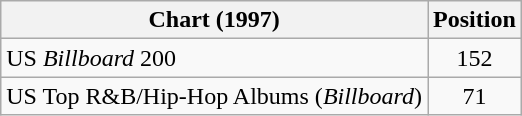<table class="wikitable sortable">
<tr>
<th>Chart (1997)</th>
<th>Position</th>
</tr>
<tr>
<td>US <em>Billboard</em> 200</td>
<td align="center">152</td>
</tr>
<tr>
<td>US Top R&B/Hip-Hop Albums (<em>Billboard</em>)</td>
<td align="center">71</td>
</tr>
</table>
